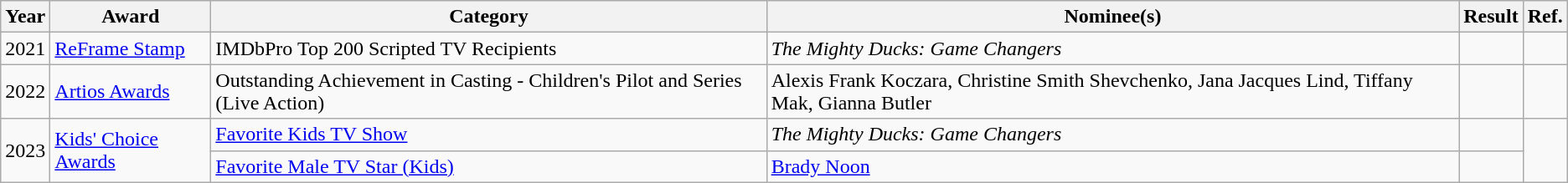<table class="wikitable">
<tr>
<th>Year</th>
<th>Award</th>
<th>Category</th>
<th>Nominee(s)</th>
<th>Result</th>
<th>Ref.</th>
</tr>
<tr>
<td>2021</td>
<td><a href='#'>ReFrame Stamp</a></td>
<td>IMDbPro Top 200 Scripted TV Recipients</td>
<td><em>The Mighty Ducks: Game Changers</em></td>
<td></td>
<td style="text-align:center;"></td>
</tr>
<tr>
<td>2022</td>
<td><a href='#'>Artios Awards</a></td>
<td>Outstanding Achievement in Casting - Children's Pilot and Series (Live Action)</td>
<td>Alexis Frank Koczara, Christine Smith Shevchenko, Jana Jacques Lind, Tiffany Mak, Gianna Butler</td>
<td></td>
<td style="text-align:center;"></td>
</tr>
<tr>
<td rowspan="2">2023</td>
<td rowspan="2"><a href='#'>Kids' Choice Awards</a></td>
<td><a href='#'>Favorite Kids TV Show</a></td>
<td><em>The Mighty Ducks: Game Changers</em></td>
<td></td>
<td rowspan="2" style="text-align:center;"></td>
</tr>
<tr>
<td><a href='#'>Favorite Male TV Star (Kids)</a></td>
<td><a href='#'>Brady Noon</a></td>
<td></td>
</tr>
</table>
